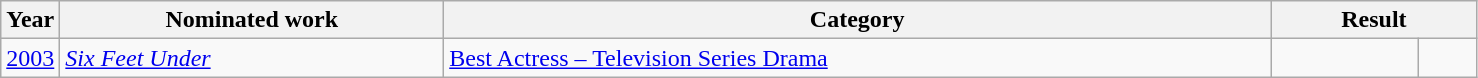<table class=wikitable>
<tr>
<th width=4%>Year</th>
<th width=26%>Nominated work</th>
<th width=56%>Category</th>
<th width=14% colspan=2>Result</th>
</tr>
<tr>
<td><a href='#'>2003</a></td>
<td><em><a href='#'>Six Feet Under</a></em></td>
<td><a href='#'>Best Actress – Television Series Drama</a></td>
<td></td>
<td width=4% align=center></td>
</tr>
</table>
